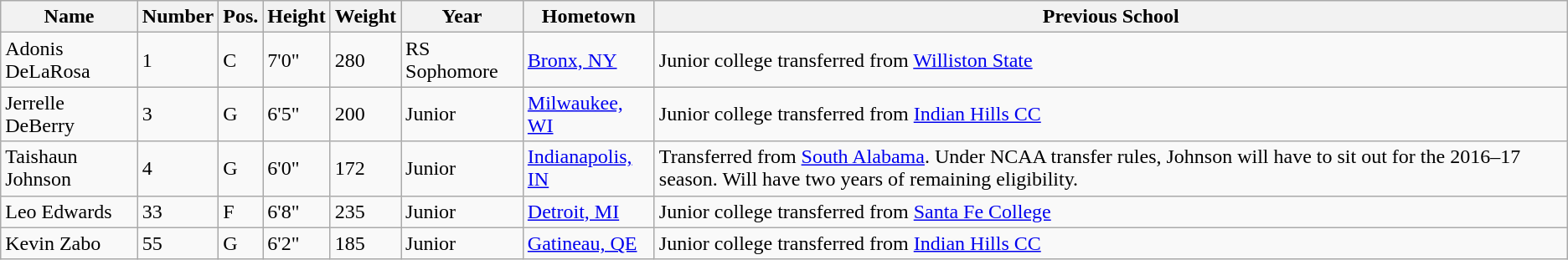<table class="wikitable sortable" border="1">
<tr>
<th>Name</th>
<th>Number</th>
<th>Pos.</th>
<th>Height</th>
<th>Weight</th>
<th>Year</th>
<th>Hometown</th>
<th class="unsortable">Previous School</th>
</tr>
<tr>
<td>Adonis DeLaRosa</td>
<td>1</td>
<td>C</td>
<td>7'0"</td>
<td>280</td>
<td>RS Sophomore</td>
<td><a href='#'>Bronx, NY</a></td>
<td>Junior college transferred from <a href='#'>Williston State</a></td>
</tr>
<tr>
<td>Jerrelle DeBerry</td>
<td>3</td>
<td>G</td>
<td>6'5"</td>
<td>200</td>
<td>Junior</td>
<td><a href='#'>Milwaukee, WI</a></td>
<td>Junior college transferred from <a href='#'>Indian Hills CC</a></td>
</tr>
<tr>
<td>Taishaun Johnson</td>
<td>4</td>
<td>G</td>
<td>6'0"</td>
<td>172</td>
<td>Junior</td>
<td><a href='#'>Indianapolis, IN</a></td>
<td>Transferred from <a href='#'>South Alabama</a>. Under NCAA transfer rules, Johnson will have to sit out for the 2016–17 season. Will have two years of remaining eligibility.</td>
</tr>
<tr>
<td>Leo Edwards</td>
<td>33</td>
<td>F</td>
<td>6'8"</td>
<td>235</td>
<td>Junior</td>
<td><a href='#'>Detroit, MI</a></td>
<td>Junior college transferred from <a href='#'>Santa Fe College</a></td>
</tr>
<tr>
<td>Kevin Zabo</td>
<td>55</td>
<td>G</td>
<td>6'2"</td>
<td>185</td>
<td>Junior</td>
<td><a href='#'>Gatineau, QE</a></td>
<td>Junior college transferred from <a href='#'>Indian Hills CC</a></td>
</tr>
</table>
